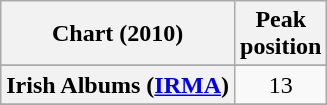<table class="wikitable sortable plainrowheaders" style="text-align:center">
<tr>
<th scope="col">Chart (2010)</th>
<th scope="col">Peak<br>position</th>
</tr>
<tr>
</tr>
<tr>
</tr>
<tr>
</tr>
<tr>
</tr>
<tr>
</tr>
<tr>
</tr>
<tr>
</tr>
<tr>
<th scope="row">Irish Albums (<a href='#'>IRMA</a>)</th>
<td style="text-align:center">13</td>
</tr>
<tr>
</tr>
<tr>
</tr>
<tr>
</tr>
<tr>
</tr>
<tr>
</tr>
<tr>
</tr>
</table>
